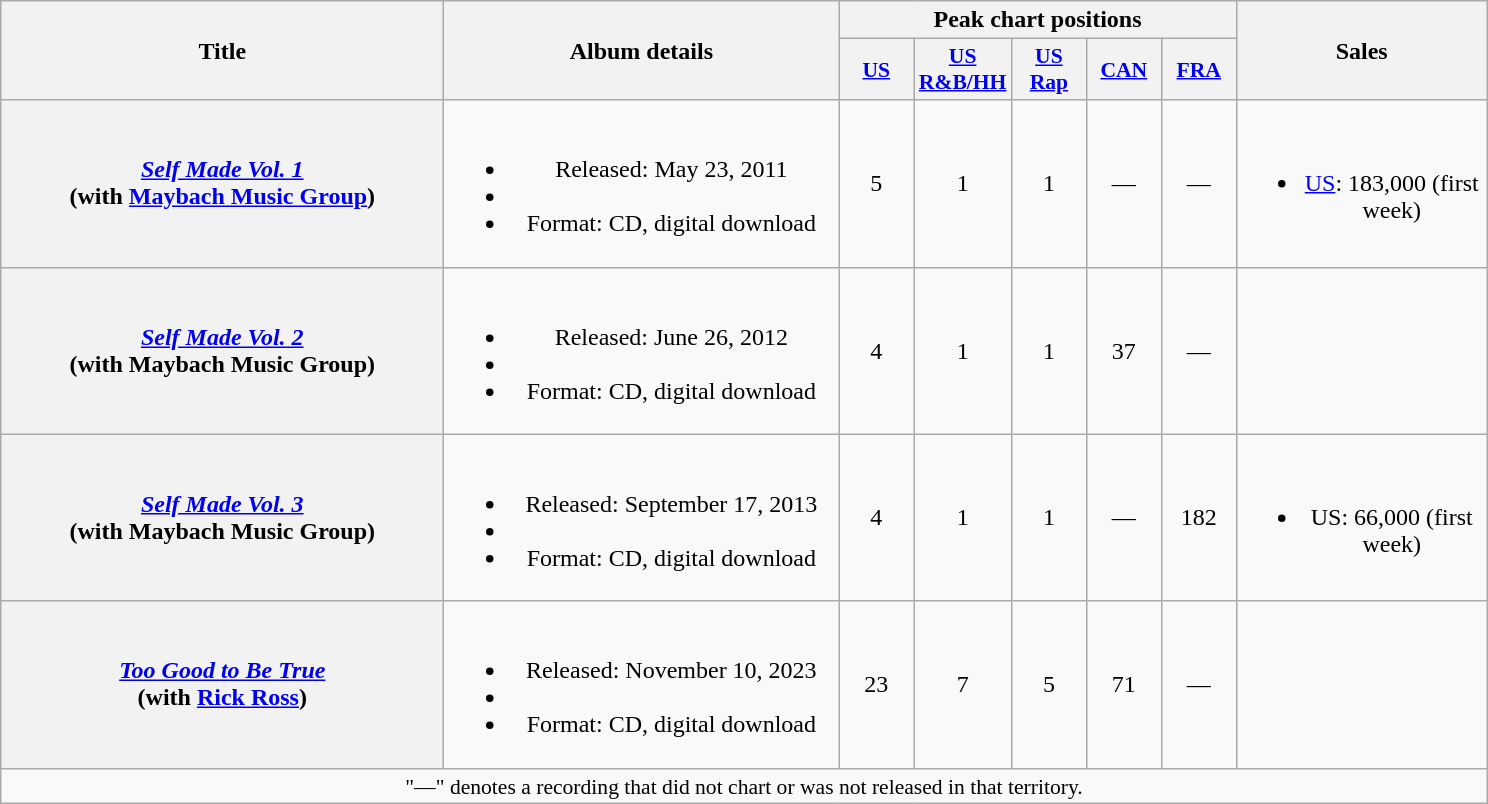<table class="wikitable plainrowheaders" style="text-align:center;">
<tr>
<th scope="col" rowspan="2" style="width:18em;">Title</th>
<th scope="col" rowspan="2" style="width:16em;">Album details</th>
<th scope="col" colspan="5">Peak chart positions</th>
<th scope="col" rowspan="2" style="width:10em;">Sales</th>
</tr>
<tr>
<th scope="col" style="width:3em;font-size:90%;"><a href='#'>US</a><br></th>
<th scope="col" style="width:3em;font-size:90%;"><a href='#'>US<br>R&B/HH</a><br></th>
<th scope="col" style="width:3em;font-size:90%;"><a href='#'>US Rap</a><br></th>
<th scope="col" style="width:3em;font-size:90%;"><a href='#'>CAN</a><br></th>
<th style="width:3em; font-size:90%"><a href='#'>FRA</a><br></th>
</tr>
<tr>
<th scope="row"><em><a href='#'>Self Made Vol. 1</a></em><br><span>(with <a href='#'>Maybach Music Group</a>)</span></th>
<td><br><ul><li>Released: May 23, 2011</li><li></li><li>Format: CD, digital download</li></ul></td>
<td>5</td>
<td>1</td>
<td>1</td>
<td>—</td>
<td>—</td>
<td><br><ul><li><a href='#'>US</a>: 183,000 (first week)</li></ul></td>
</tr>
<tr>
<th scope="row"><em><a href='#'>Self Made Vol. 2</a></em><br><span>(with Maybach Music Group)</span></th>
<td><br><ul><li>Released: June 26, 2012</li><li></li><li>Format: CD, digital download</li></ul></td>
<td>4</td>
<td>1</td>
<td>1</td>
<td>37</td>
<td>—</td>
<td></td>
</tr>
<tr>
<th scope="row"><em><a href='#'>Self Made Vol. 3</a></em><br><span>(with Maybach Music Group)</span></th>
<td><br><ul><li>Released: September 17, 2013</li><li></li><li>Format: CD, digital download</li></ul></td>
<td>4</td>
<td>1</td>
<td>1</td>
<td>—</td>
<td>182</td>
<td><br><ul><li>US: 66,000 (first week)</li></ul></td>
</tr>
<tr>
<th scope="row"><em><a href='#'>Too Good to Be True</a></em><br><span>(with <a href='#'>Rick Ross</a>)</span></th>
<td><br><ul><li>Released: November 10, 2023</li><li></li><li>Format: CD, digital download</li></ul></td>
<td>23</td>
<td>7</td>
<td>5</td>
<td>71</td>
<td>—</td>
<td></td>
</tr>
<tr>
<td colspan="8" style="font-size:90%">"—" denotes a recording that did not chart or was not released in that territory.</td>
</tr>
</table>
